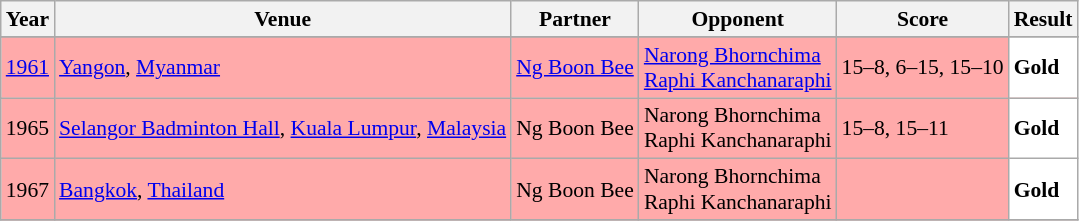<table class="sortable wikitable" style="font-size: 90%;">
<tr>
<th>Year</th>
<th>Venue</th>
<th>Partner</th>
<th>Opponent</th>
<th>Score</th>
<th>Result</th>
</tr>
<tr>
</tr>
<tr>
</tr>
<tr style="background:#FFAAAA">
<td align="center"><a href='#'>1961</a></td>
<td align="left"><a href='#'>Yangon</a>, <a href='#'>Myanmar</a></td>
<td align="left"> <a href='#'>Ng Boon Bee</a></td>
<td align="left"> <a href='#'>Narong Bhornchima</a><br> <a href='#'>Raphi Kanchanaraphi</a></td>
<td align="left">15–8, 6–15, 15–10</td>
<td style="text-align:left; background:white"> <strong>Gold</strong></td>
</tr>
<tr style="background:#FFAAAA">
<td align="center">1965</td>
<td><a href='#'>Selangor Badminton Hall</a>, <a href='#'>Kuala Lumpur</a>, <a href='#'>Malaysia</a></td>
<td> Ng Boon Bee</td>
<td> Narong Bhornchima<br> Raphi Kanchanaraphi</td>
<td>15–8, 15–11</td>
<td style="text-align:left; background:white"> <strong>Gold</strong></td>
</tr>
<tr style="background:#FFAAAA">
<td align="center">1967</td>
<td align="left"><a href='#'>Bangkok</a>, <a href='#'>Thailand</a></td>
<td align="left"> Ng Boon Bee</td>
<td align="left"> Narong Bhornchima<br> Raphi Kanchanaraphi</td>
<td align="left"></td>
<td style="text-align:left; background:white"> <strong>Gold</strong></td>
</tr>
<tr>
</tr>
</table>
